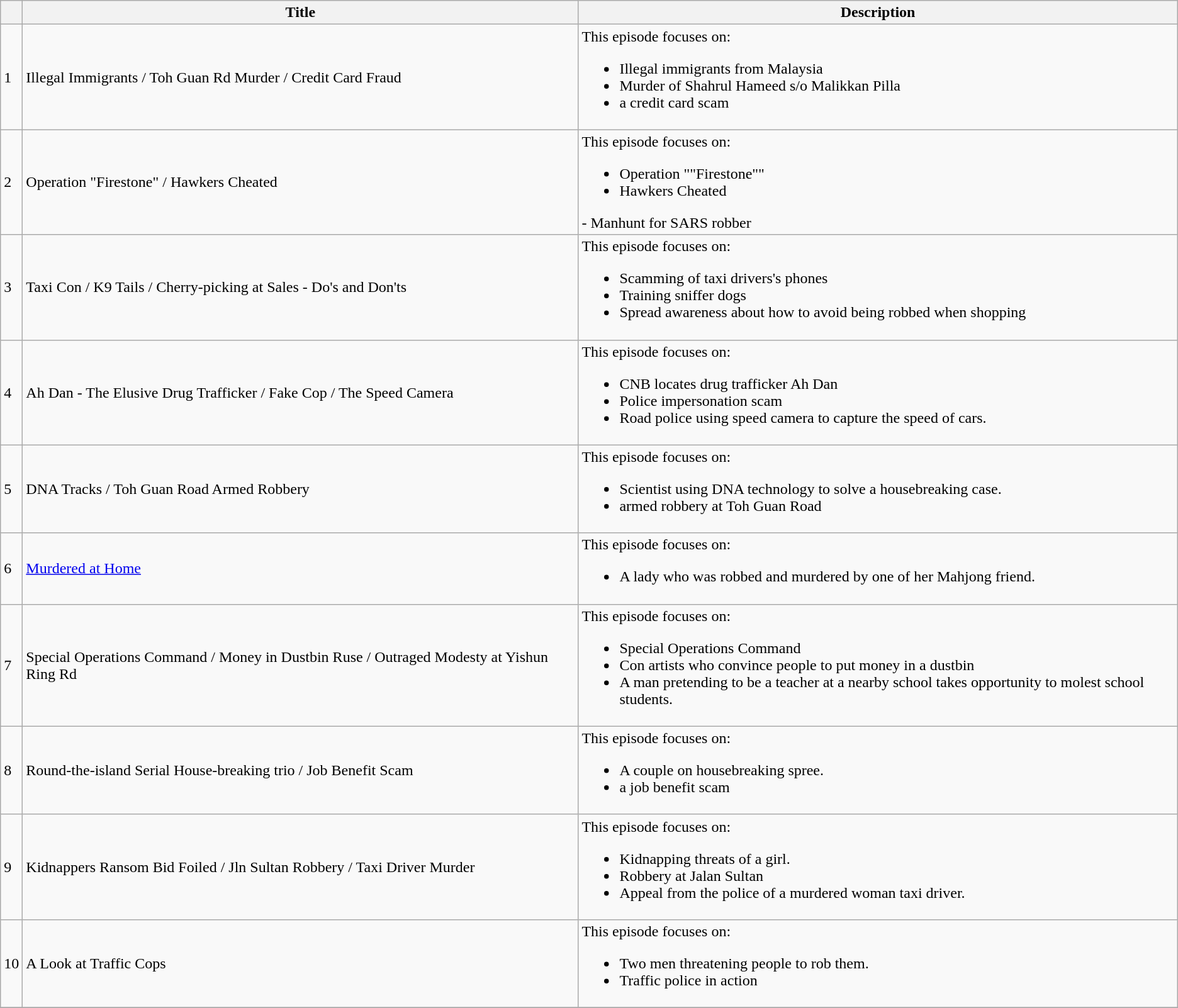<table class="wikitable">
<tr>
<th></th>
<th>Title</th>
<th>Description</th>
</tr>
<tr>
<td>1</td>
<td>Illegal Immigrants / Toh Guan Rd Murder / Credit Card Fraud</td>
<td>This episode focuses on:<br><ul><li>Illegal immigrants from Malaysia</li><li>Murder of Shahrul Hameed s/o Malikkan Pilla</li><li>a credit card scam</li></ul></td>
</tr>
<tr>
<td>2</td>
<td>Operation "Firestone" / Hawkers Cheated</td>
<td>This episode focuses on:<br><ul><li>Operation ""Firestone""</li><li>Hawkers Cheated</li></ul>- Manhunt for SARS robber</td>
</tr>
<tr>
<td>3</td>
<td>Taxi Con / K9 Tails / Cherry-picking at Sales - Do's and Don'ts</td>
<td>This episode focuses on:<br><ul><li>Scamming of taxi drivers's phones</li><li>Training sniffer dogs</li><li>Spread awareness about how to avoid being robbed when shopping</li></ul></td>
</tr>
<tr>
<td>4</td>
<td>Ah Dan - The Elusive Drug Trafficker / Fake Cop / The Speed Camera</td>
<td>This episode focuses on:<br><ul><li>CNB locates drug trafficker Ah Dan</li><li>Police impersonation scam</li><li>Road police using speed camera to capture the speed of cars.</li></ul></td>
</tr>
<tr>
<td>5</td>
<td>DNA Tracks / Toh Guan Road Armed Robbery</td>
<td>This episode focuses on:<br><ul><li>Scientist using DNA technology to solve a housebreaking case.</li><li>armed robbery at Toh Guan Road</li></ul></td>
</tr>
<tr>
<td>6</td>
<td><a href='#'>Murdered at Home</a></td>
<td>This episode focuses on:<br><ul><li>A lady who was robbed and murdered by one of her Mahjong friend.</li></ul></td>
</tr>
<tr>
<td>7</td>
<td>Special Operations Command / Money in Dustbin Ruse / Outraged Modesty at Yishun Ring Rd</td>
<td>This episode focuses on:<br><ul><li>Special Operations Command</li><li>Con artists who convince people to put money in a dustbin</li><li>A man pretending to be a teacher at a nearby school takes opportunity to molest school students.</li></ul></td>
</tr>
<tr>
<td>8</td>
<td>Round-the-island Serial House-breaking trio / Job Benefit Scam</td>
<td>This episode focuses on:<br><ul><li>A couple on housebreaking spree.</li><li>a job benefit scam</li></ul></td>
</tr>
<tr>
<td>9</td>
<td>Kidnappers Ransom Bid Foiled / Jln Sultan Robbery / Taxi Driver Murder</td>
<td>This episode focuses on:<br><ul><li>Kidnapping threats of a girl.</li><li>Robbery at Jalan Sultan</li><li>Appeal from the police of a murdered woman taxi driver.</li></ul></td>
</tr>
<tr>
<td>10</td>
<td>A Look at Traffic Cops</td>
<td>This episode focuses on:<br><ul><li>Two men threatening people to rob them.</li><li>Traffic police in action</li></ul></td>
</tr>
<tr>
</tr>
</table>
